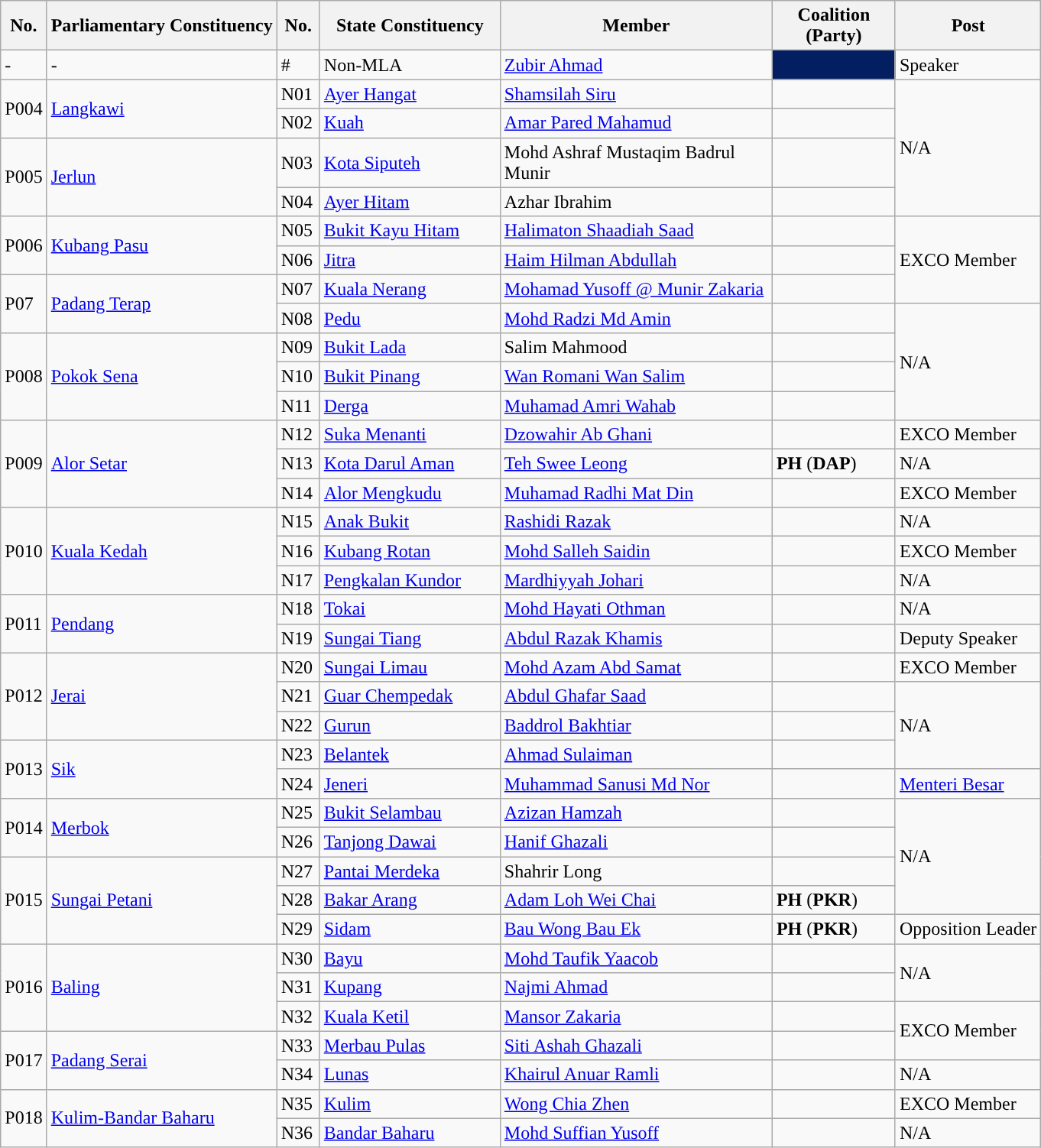<table class="wikitable">
<tr>
<th>No.</th>
<th>Parliamentary Constituency</th>
<th width="30">No.</th>
<th width="150">State Constituency</th>
<th width="230">Member</th>
<th width="100">Coalition (Party)</th>
<th>Post</th>
</tr>
<tr>
<td>-</td>
<td>-</td>
<td>#</td>
<td>Non-MLA</td>
<td><a href='#'>Zubir Ahmad</a></td>
<td bgcolor=#031e61></td>
<td>Speaker</td>
</tr>
<tr>
<td rowspan="2">P004</td>
<td rowspan="2"><a href='#'>Langkawi</a></td>
<td>N01</td>
<td><a href='#'>Ayer Hangat</a></td>
<td><a href='#'>Shamsilah Siru</a></td>
<td></td>
<td rowspan="4">N/A</td>
</tr>
<tr>
<td>N02</td>
<td><a href='#'>Kuah</a></td>
<td><a href='#'>Amar Pared Mahamud</a></td>
<td></td>
</tr>
<tr>
<td rowspan="2">P005</td>
<td rowspan="2"><a href='#'>Jerlun</a></td>
<td>N03</td>
<td><a href='#'>Kota Siputeh</a></td>
<td>Mohd Ashraf Mustaqim Badrul Munir</td>
<td></td>
</tr>
<tr>
<td>N04</td>
<td><a href='#'>Ayer Hitam</a></td>
<td>Azhar Ibrahim</td>
<td></td>
</tr>
<tr>
<td rowspan="2">P006</td>
<td rowspan="2"><a href='#'>Kubang Pasu</a></td>
<td>N05</td>
<td><a href='#'>Bukit Kayu Hitam</a></td>
<td><a href='#'>Halimaton Shaadiah Saad</a></td>
<td></td>
<td rowspan="3">EXCO Member</td>
</tr>
<tr>
<td>N06</td>
<td><a href='#'>Jitra</a></td>
<td><a href='#'>Haim Hilman Abdullah</a></td>
<td></td>
</tr>
<tr>
<td rowspan="2">P07</td>
<td rowspan="2"><a href='#'>Padang Terap</a></td>
<td>N07</td>
<td><a href='#'>Kuala Nerang</a></td>
<td><a href='#'>Mohamad Yusoff @ Munir Zakaria</a></td>
<td></td>
</tr>
<tr>
<td>N08</td>
<td><a href='#'>Pedu</a></td>
<td><a href='#'>Mohd Radzi Md Amin</a></td>
<td></td>
<td rowspan="4">N/A</td>
</tr>
<tr>
<td rowspan="3">P008</td>
<td rowspan="3"><a href='#'>Pokok Sena</a></td>
<td>N09</td>
<td><a href='#'>Bukit Lada</a></td>
<td>Salim Mahmood</td>
<td></td>
</tr>
<tr>
<td>N10</td>
<td><a href='#'>Bukit Pinang</a></td>
<td><a href='#'>Wan Romani Wan Salim</a></td>
<td></td>
</tr>
<tr>
<td>N11</td>
<td><a href='#'>Derga</a></td>
<td><a href='#'>Muhamad Amri Wahab</a></td>
<td></td>
</tr>
<tr>
<td rowspan="3">P009</td>
<td rowspan="3"><a href='#'>Alor Setar</a></td>
<td>N12</td>
<td><a href='#'>Suka Menanti</a></td>
<td><a href='#'>Dzowahir Ab Ghani</a></td>
<td></td>
<td>EXCO Member</td>
</tr>
<tr>
<td>N13</td>
<td><a href='#'>Kota Darul Aman</a></td>
<td><a href='#'>Teh Swee Leong</a></td>
<td><strong>PH</strong> (<strong>DAP</strong>)</td>
<td>N/A</td>
</tr>
<tr>
<td>N14</td>
<td><a href='#'>Alor Mengkudu</a></td>
<td><a href='#'>Muhamad Radhi Mat Din</a></td>
<td></td>
<td>EXCO Member</td>
</tr>
<tr>
<td rowspan="3">P010</td>
<td rowspan="3"><a href='#'>Kuala Kedah</a></td>
<td>N15</td>
<td><a href='#'>Anak Bukit</a></td>
<td><a href='#'>Rashidi Razak</a></td>
<td></td>
<td>N/A</td>
</tr>
<tr>
<td>N16</td>
<td><a href='#'>Kubang Rotan</a></td>
<td><a href='#'>Mohd Salleh Saidin</a></td>
<td></td>
<td>EXCO Member</td>
</tr>
<tr>
<td>N17</td>
<td><a href='#'>Pengkalan Kundor</a></td>
<td><a href='#'>Mardhiyyah Johari</a></td>
<td></td>
<td>N/A</td>
</tr>
<tr>
<td rowspan="2">P011</td>
<td rowspan="2"><a href='#'>Pendang</a></td>
<td>N18</td>
<td><a href='#'>Tokai</a></td>
<td><a href='#'>Mohd Hayati Othman</a></td>
<td></td>
<td>N/A</td>
</tr>
<tr>
<td>N19</td>
<td><a href='#'>Sungai Tiang</a></td>
<td><a href='#'>Abdul Razak Khamis</a></td>
<td></td>
<td>Deputy Speaker</td>
</tr>
<tr>
<td rowspan="3">P012</td>
<td rowspan="3"><a href='#'>Jerai</a></td>
<td>N20</td>
<td><a href='#'>Sungai Limau</a></td>
<td><a href='#'>Mohd Azam Abd Samat</a></td>
<td></td>
<td>EXCO Member</td>
</tr>
<tr>
<td>N21</td>
<td><a href='#'>Guar Chempedak</a></td>
<td><a href='#'>Abdul Ghafar Saad</a></td>
<td></td>
<td rowspan="3">N/A</td>
</tr>
<tr>
<td>N22</td>
<td><a href='#'>Gurun</a></td>
<td><a href='#'>Baddrol Bakhtiar</a></td>
<td></td>
</tr>
<tr>
<td rowspan="2">P013</td>
<td rowspan="2"><a href='#'>Sik</a></td>
<td>N23</td>
<td><a href='#'>Belantek</a></td>
<td><a href='#'>Ahmad Sulaiman</a></td>
<td></td>
</tr>
<tr>
<td>N24</td>
<td><a href='#'>Jeneri</a></td>
<td><a href='#'>Muhammad Sanusi Md Nor</a></td>
<td></td>
<td><a href='#'>Menteri Besar</a></td>
</tr>
<tr>
<td rowspan="2">P014</td>
<td rowspan="2"><a href='#'>Merbok</a></td>
<td>N25</td>
<td><a href='#'>Bukit Selambau</a></td>
<td><a href='#'>Azizan Hamzah</a></td>
<td></td>
<td rowspan="4">N/A</td>
</tr>
<tr>
<td>N26</td>
<td><a href='#'>Tanjong Dawai</a></td>
<td><a href='#'>Hanif Ghazali</a></td>
<td></td>
</tr>
<tr>
<td rowspan="3">P015</td>
<td rowspan="3"><a href='#'>Sungai Petani</a></td>
<td>N27</td>
<td><a href='#'>Pantai Merdeka</a></td>
<td>Shahrir Long</td>
<td></td>
</tr>
<tr>
<td>N28</td>
<td><a href='#'>Bakar Arang</a></td>
<td><a href='#'>Adam Loh Wei Chai</a></td>
<td><strong>PH</strong> (<strong>PKR</strong>)</td>
</tr>
<tr>
<td>N29</td>
<td><a href='#'>Sidam</a></td>
<td><a href='#'>Bau Wong Bau Ek</a></td>
<td><strong>PH</strong> (<strong>PKR</strong>)</td>
<td>Opposition Leader</td>
</tr>
<tr>
<td rowspan="3">P016</td>
<td rowspan="3"><a href='#'>Baling</a></td>
<td>N30</td>
<td><a href='#'>Bayu</a></td>
<td><a href='#'>Mohd Taufik Yaacob</a></td>
<td></td>
<td rowspan="2">N/A</td>
</tr>
<tr>
<td>N31</td>
<td><a href='#'>Kupang</a></td>
<td><a href='#'>Najmi Ahmad</a></td>
<td></td>
</tr>
<tr>
<td>N32</td>
<td><a href='#'>Kuala Ketil</a></td>
<td><a href='#'>Mansor Zakaria</a></td>
<td></td>
<td rowspan="2">EXCO Member</td>
</tr>
<tr>
<td rowspan="2">P017</td>
<td rowspan="2"><a href='#'>Padang Serai</a></td>
<td>N33</td>
<td><a href='#'>Merbau Pulas</a></td>
<td><a href='#'>Siti Ashah Ghazali</a></td>
<td></td>
</tr>
<tr>
<td>N34</td>
<td><a href='#'>Lunas</a></td>
<td><a href='#'>Khairul Anuar Ramli</a></td>
<td></td>
<td>N/A</td>
</tr>
<tr>
<td rowspan="2">P018</td>
<td rowspan="2"><a href='#'>Kulim-Bandar Baharu</a></td>
<td>N35</td>
<td><a href='#'>Kulim</a></td>
<td><a href='#'>Wong Chia Zhen</a></td>
<td></td>
<td>EXCO Member</td>
</tr>
<tr>
<td>N36</td>
<td><a href='#'>Bandar Baharu</a></td>
<td><a href='#'>Mohd Suffian Yusoff</a></td>
<td></td>
<td>N/A</td>
</tr>
</table>
